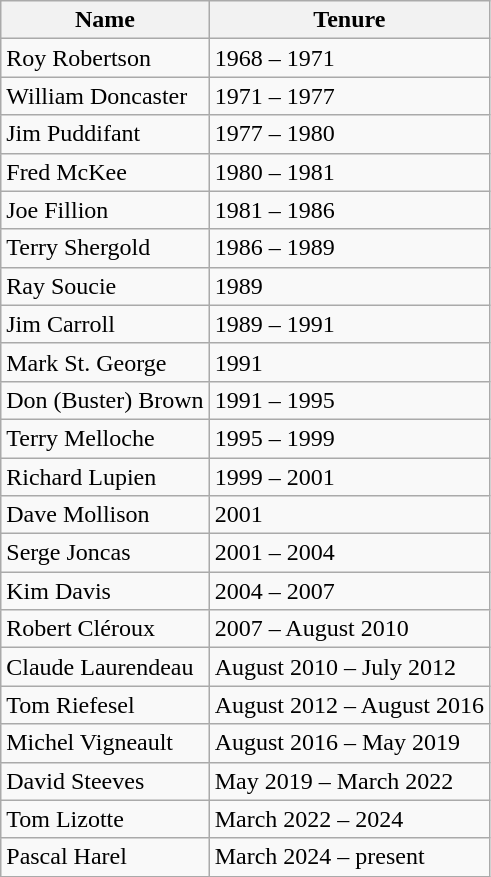<table class="wikitable">
<tr>
<th>Name</th>
<th>Tenure</th>
</tr>
<tr>
<td>Roy Robertson</td>
<td>1968 – 1971</td>
</tr>
<tr>
<td>William Doncaster</td>
<td>1971 – 1977</td>
</tr>
<tr>
<td>Jim Puddifant</td>
<td>1977 – 1980</td>
</tr>
<tr>
<td>Fred McKee</td>
<td>1980 – 1981</td>
</tr>
<tr>
<td>Joe Fillion</td>
<td>1981 – 1986</td>
</tr>
<tr>
<td>Terry Shergold</td>
<td>1986 – 1989</td>
</tr>
<tr>
<td>Ray Soucie</td>
<td>1989</td>
</tr>
<tr>
<td>Jim Carroll</td>
<td>1989 – 1991</td>
</tr>
<tr>
<td>Mark St. George</td>
<td>1991</td>
</tr>
<tr>
<td>Don (Buster) Brown</td>
<td>1991 – 1995</td>
</tr>
<tr>
<td>Terry Melloche</td>
<td>1995 – 1999</td>
</tr>
<tr>
<td>Richard Lupien</td>
<td>1999 – 2001</td>
</tr>
<tr>
<td>Dave Mollison</td>
<td>2001</td>
</tr>
<tr>
<td>Serge Joncas</td>
<td>2001 – 2004</td>
</tr>
<tr>
<td>Kim Davis</td>
<td>2004 – 2007</td>
</tr>
<tr>
<td>Robert Cléroux</td>
<td>2007 – August 2010</td>
</tr>
<tr>
<td>Claude Laurendeau</td>
<td>August 2010 – July 2012</td>
</tr>
<tr>
<td>Tom Riefesel</td>
<td>August 2012 – August 2016</td>
</tr>
<tr>
<td>Michel Vigneault</td>
<td>August 2016 – May 2019</td>
</tr>
<tr>
<td>David Steeves</td>
<td>May 2019 – March 2022</td>
</tr>
<tr>
<td>Tom Lizotte</td>
<td>March 2022 – 2024</td>
</tr>
<tr>
<td>Pascal Harel</td>
<td>March 2024 – present</td>
</tr>
</table>
